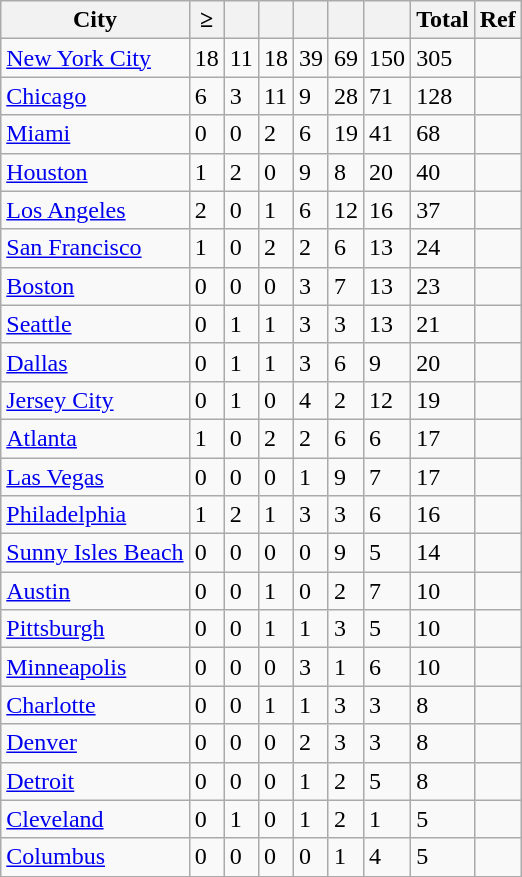<table class="wikitable mw-datatable sortable static-row-numbers">
<tr>
<th>City</th>
<th>≥</th>
<th></th>
<th></th>
<th></th>
<th></th>
<th></th>
<th>Total</th>
<th class="unsortable">Ref</th>
</tr>
<tr>
<td><a href='#'>New York City</a></td>
<td>18</td>
<td>11</td>
<td>18</td>
<td>39</td>
<td>69</td>
<td>150</td>
<td>305</td>
<td></td>
</tr>
<tr>
<td><a href='#'>Chicago</a></td>
<td>6</td>
<td>3</td>
<td>11</td>
<td>9</td>
<td>28</td>
<td>71</td>
<td>128</td>
<td></td>
</tr>
<tr>
<td><a href='#'>Miami</a></td>
<td>0</td>
<td>0</td>
<td>2</td>
<td>6</td>
<td>19</td>
<td>41</td>
<td>68</td>
<td></td>
</tr>
<tr>
<td><a href='#'>Houston</a></td>
<td>1</td>
<td>2</td>
<td>0</td>
<td>9</td>
<td>8</td>
<td>20</td>
<td>40</td>
<td></td>
</tr>
<tr>
<td><a href='#'>Los Angeles</a></td>
<td>2</td>
<td>0</td>
<td>1</td>
<td>6</td>
<td>12</td>
<td>16</td>
<td>37</td>
<td></td>
</tr>
<tr>
<td><a href='#'>San Francisco</a></td>
<td>1</td>
<td>0</td>
<td>2</td>
<td>2</td>
<td>6</td>
<td>13</td>
<td>24</td>
<td></td>
</tr>
<tr>
<td><a href='#'>Boston</a></td>
<td>0</td>
<td>0</td>
<td>0</td>
<td>3</td>
<td>7</td>
<td>13</td>
<td>23</td>
<td></td>
</tr>
<tr>
<td><a href='#'>Seattle</a></td>
<td>0</td>
<td>1</td>
<td>1</td>
<td>3</td>
<td>3</td>
<td>13</td>
<td>21</td>
<td></td>
</tr>
<tr>
<td><a href='#'>Dallas</a></td>
<td>0</td>
<td>1</td>
<td>1</td>
<td>3</td>
<td>6</td>
<td>9</td>
<td>20</td>
<td></td>
</tr>
<tr>
<td><a href='#'>Jersey City</a></td>
<td>0</td>
<td>1</td>
<td>0</td>
<td>4</td>
<td>2</td>
<td>12</td>
<td>19</td>
<td></td>
</tr>
<tr>
<td><a href='#'>Atlanta</a></td>
<td>1</td>
<td>0</td>
<td>2</td>
<td>2</td>
<td>6</td>
<td>6</td>
<td>17</td>
<td></td>
</tr>
<tr>
<td><a href='#'>Las Vegas</a></td>
<td>0</td>
<td>0</td>
<td>0</td>
<td>1</td>
<td>9</td>
<td>7</td>
<td>17</td>
<td></td>
</tr>
<tr>
<td><a href='#'>Philadelphia</a></td>
<td>1</td>
<td>2</td>
<td>1</td>
<td>3</td>
<td>3</td>
<td>6</td>
<td>16</td>
<td></td>
</tr>
<tr>
<td><a href='#'>Sunny Isles Beach</a></td>
<td>0</td>
<td>0</td>
<td>0</td>
<td>0</td>
<td>9</td>
<td>5</td>
<td>14</td>
<td></td>
</tr>
<tr>
<td><a href='#'>Austin</a></td>
<td>0</td>
<td>0</td>
<td>1</td>
<td>0</td>
<td>2</td>
<td>7</td>
<td>10</td>
<td></td>
</tr>
<tr>
<td><a href='#'>Pittsburgh</a></td>
<td>0</td>
<td>0</td>
<td>1</td>
<td>1</td>
<td>3</td>
<td>5</td>
<td>10</td>
<td></td>
</tr>
<tr>
<td><a href='#'>Minneapolis</a></td>
<td>0</td>
<td>0</td>
<td>0</td>
<td>3</td>
<td>1</td>
<td>6</td>
<td>10</td>
<td></td>
</tr>
<tr>
<td><a href='#'>Charlotte</a></td>
<td>0</td>
<td>0</td>
<td>1</td>
<td>1</td>
<td>3</td>
<td>3</td>
<td>8</td>
<td></td>
</tr>
<tr>
<td><a href='#'>Denver</a></td>
<td>0</td>
<td>0</td>
<td>0</td>
<td>2</td>
<td>3</td>
<td>3</td>
<td>8</td>
<td></td>
</tr>
<tr>
<td><a href='#'>Detroit</a></td>
<td>0</td>
<td>0</td>
<td>0</td>
<td>1</td>
<td>2</td>
<td>5</td>
<td>8</td>
<td></td>
</tr>
<tr>
<td><a href='#'>Cleveland</a></td>
<td>0</td>
<td>1</td>
<td>0</td>
<td>1</td>
<td>2</td>
<td>1</td>
<td>5</td>
<td></td>
</tr>
<tr>
<td><a href='#'>Columbus</a></td>
<td>0</td>
<td>0</td>
<td>0</td>
<td>0</td>
<td>1</td>
<td>4</td>
<td>5</td>
<td></td>
</tr>
<tr>
</tr>
</table>
